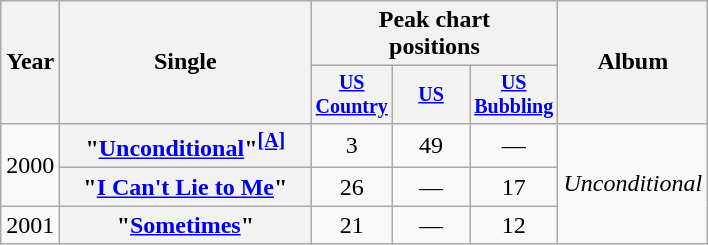<table class="wikitable plainrowheaders" style="text-align:center;">
<tr>
<th rowspan="2">Year</th>
<th rowspan="2" style="width:10em;">Single</th>
<th colspan="3">Peak chart<br>positions</th>
<th rowspan="2">Album</th>
</tr>
<tr style="font-size:smaller;">
<th width="45"><a href='#'>US Country</a></th>
<th width="45"><a href='#'>US</a></th>
<th width="45"><a href='#'>US Bubbling</a></th>
</tr>
<tr>
<td rowspan="2">2000</td>
<th scope="row">"<a href='#'>Unconditional</a>"<sup><span></span><a href='#'><strong>[A]</strong></a></sup></th>
<td>3</td>
<td>49</td>
<td>—</td>
<td align="left" rowspan="3"><em>Unconditional</em></td>
</tr>
<tr>
<th scope="row">"<a href='#'>I Can't Lie to Me</a>"</th>
<td>26</td>
<td>—</td>
<td>17</td>
</tr>
<tr>
<td>2001</td>
<th scope="row">"<a href='#'>Sometimes</a>"</th>
<td>21</td>
<td>—</td>
<td>12</td>
</tr>
</table>
